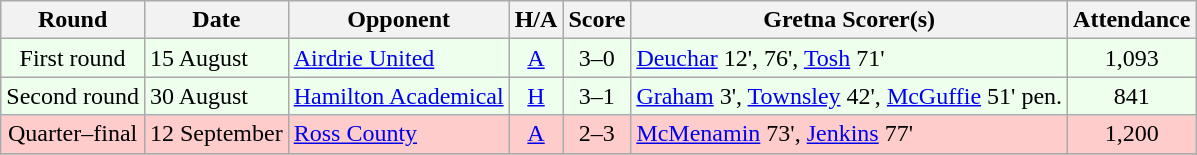<table class="wikitable" style="text-align:center">
<tr>
<th>Round</th>
<th>Date</th>
<th>Opponent</th>
<th>H/A</th>
<th>Score</th>
<th>Gretna Scorer(s)</th>
<th>Attendance</th>
</tr>
<tr bgcolor=#EEFFEE>
<td>First round</td>
<td align=left>15 August</td>
<td align=left><a href='#'>Airdrie United</a></td>
<td><a href='#'>A</a></td>
<td>3–0</td>
<td align=left><a href='#'>Deuchar</a> 12', 76', <a href='#'>Tosh</a> 71'</td>
<td>1,093</td>
</tr>
<tr bgcolor=#EEFFEE>
<td>Second round</td>
<td align=left>30 August</td>
<td align=left><a href='#'>Hamilton Academical</a></td>
<td><a href='#'>H</a></td>
<td>3–1</td>
<td align=left><a href='#'>Graham</a> 3', <a href='#'>Townsley</a> 42', <a href='#'>McGuffie</a> 51' pen.</td>
<td>841</td>
</tr>
<tr bgcolor=#FFCCCC>
<td>Quarter–final</td>
<td align=left>12 September</td>
<td align=left><a href='#'>Ross County</a></td>
<td><a href='#'>A</a></td>
<td>2–3</td>
<td align=left><a href='#'>McMenamin</a> 73', <a href='#'>Jenkins</a> 77'</td>
<td>1,200</td>
</tr>
<tr>
</tr>
</table>
